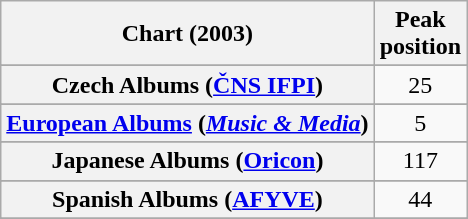<table class="wikitable sortable plainrowheaders" style="text-align:center">
<tr>
<th scope="col">Chart (2003)</th>
<th scope="col">Peak<br>position</th>
</tr>
<tr>
</tr>
<tr>
</tr>
<tr>
</tr>
<tr>
</tr>
<tr>
</tr>
<tr>
<th scope="row">Czech Albums (<a href='#'>ČNS IFPI</a>)</th>
<td>25</td>
</tr>
<tr>
</tr>
<tr>
</tr>
<tr>
<th scope="row"><a href='#'>European Albums</a> (<em><a href='#'>Music & Media</a></em>)</th>
<td>5</td>
</tr>
<tr>
</tr>
<tr>
</tr>
<tr>
</tr>
<tr>
</tr>
<tr>
<th scope="row">Japanese Albums (<a href='#'>Oricon</a>)</th>
<td>117</td>
</tr>
<tr>
</tr>
<tr>
</tr>
<tr>
</tr>
<tr>
</tr>
<tr>
<th scope="row">Spanish Albums (<a href='#'>AFYVE</a>)</th>
<td>44</td>
</tr>
<tr>
</tr>
<tr>
</tr>
<tr>
</tr>
<tr>
</tr>
</table>
